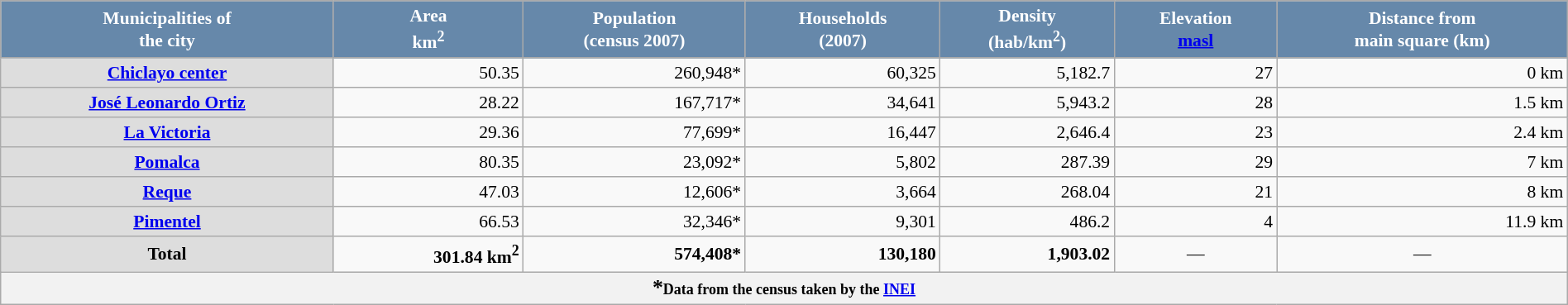<table class="wikitable" align="center" style="font-size:90%;width:100%;border:0px;text-align:center;line-height:120%">
<tr bgcolor="silver">
<th style="background: #6688AA; color: white;">Municipalities of<br>the city</th>
<th style="background: #6688AA; color: white;">Area<br>km<sup>2</sup></th>
<th style="background: #6688AA; color: white;">Population<br>(census 2007)</th>
<th style="background: #6688AA; color: white;">Households<br>(2007)</th>
<th style="background: #6688AA; color: white;">Density<br>(hab/km<sup>2</sup>)</th>
<th style="background: #6688AA; color: white;">Elevation<br><a href='#'>masl</a></th>
<th style="background: #6688AA; color: white;">Distance from<br>main square (km)</th>
</tr>
<tr>
<td style="background: #DDDDDD;"><strong><a href='#'>Chiclayo center</a></strong></td>
<td align="right">50.35</td>
<td align="right">260,948*</td>
<td align="right">60,325</td>
<td align="right">5,182.7</td>
<td align="right">27</td>
<td align="right">0 km</td>
</tr>
<tr>
<td style="background: #DDDDDD;"><strong><a href='#'>José Leonardo Ortiz</a></strong></td>
<td align="right">28.22</td>
<td align="right">167,717*</td>
<td align="right">34,641</td>
<td align="right">5,943.2</td>
<td align="right">28</td>
<td align="right">1.5 km</td>
</tr>
<tr>
<td style="background: #DDDDDD;"><strong><a href='#'>La Victoria</a></strong></td>
<td align="right">29.36</td>
<td align="right">77,699*</td>
<td align="right">16,447</td>
<td align="right">2,646.4</td>
<td align="right">23</td>
<td align="right">2.4 km</td>
</tr>
<tr>
<td style="background: #DDDDDD;"><strong><a href='#'>Pomalca</a></strong></td>
<td align="right">80.35</td>
<td align="right">23,092*</td>
<td align="right">5,802</td>
<td align="right">287.39</td>
<td align="right">29</td>
<td align="right">7 km</td>
</tr>
<tr>
<td style="background: #DDDDDD;"><strong><a href='#'>Reque</a></strong></td>
<td align="right">47.03</td>
<td align="right">12,606*</td>
<td align="right">3,664</td>
<td align="right">268.04</td>
<td align="right">21</td>
<td align="right">8 km</td>
</tr>
<tr>
<td style="background: #DDDDDD;"><strong><a href='#'>Pimentel</a></strong></td>
<td align="right">66.53</td>
<td align="right">32,346*</td>
<td align="right">9,301</td>
<td align="right">486.2</td>
<td align="right">4</td>
<td align="right">11.9 km</td>
</tr>
<tr>
<td style="background: #DDDDDD;"><strong>Total</strong></td>
<td align="right"><strong>301.84 km<sup>2</sup></strong></td>
<td align="right"><strong>574,408*</strong></td>
<td align="right"><strong>130,180</strong></td>
<td align="right"><strong>1,903.02</strong></td>
<td align="center">—</td>
<td align="center">—</td>
</tr>
<tr>
<th colspan="7"><big>*</big><small>Data from the census taken by the <a href='#'>INEI</a></small></th>
</tr>
</table>
